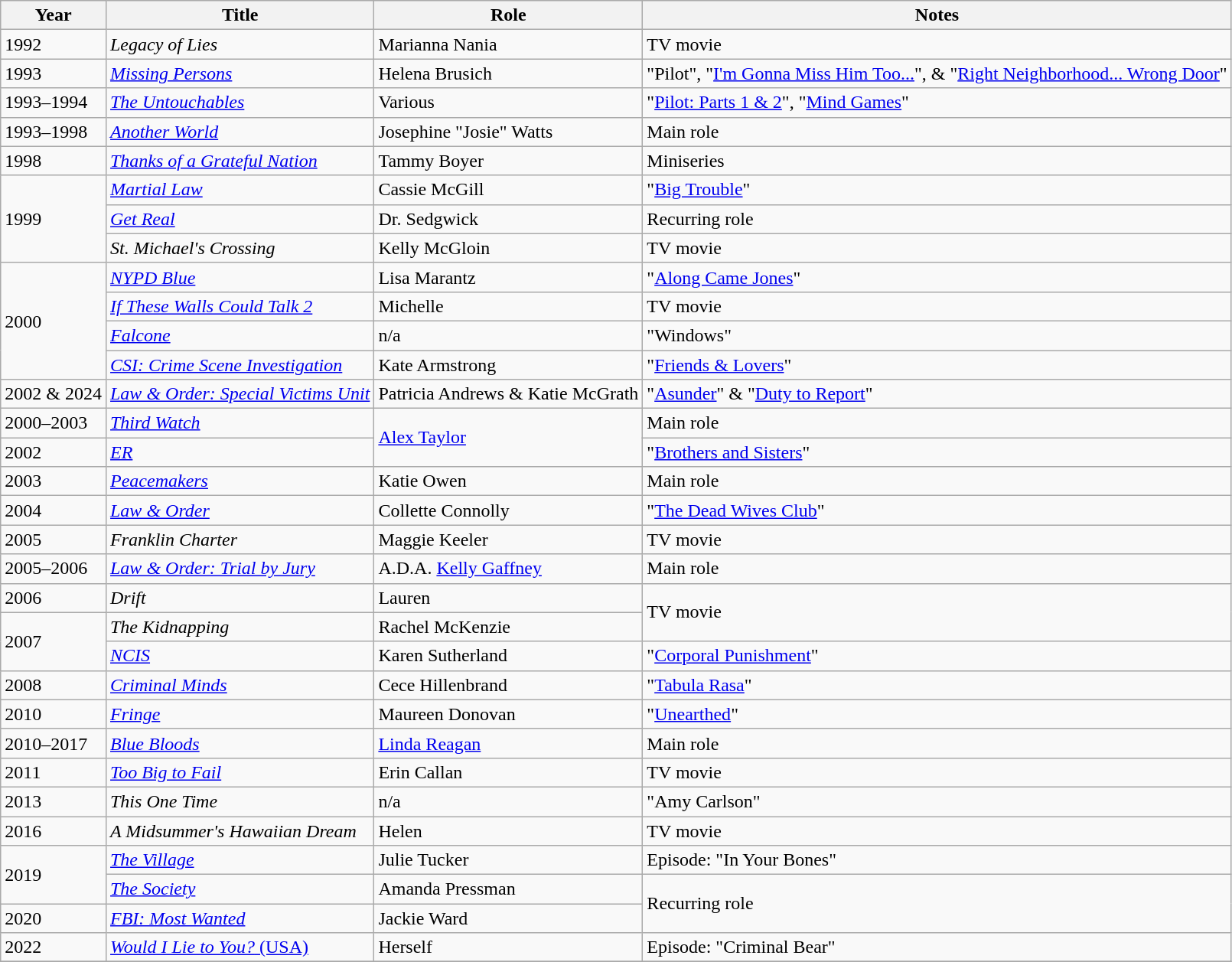<table class="wikitable sortable">
<tr>
<th>Year</th>
<th>Title</th>
<th>Role</th>
<th class="unsortable">Notes</th>
</tr>
<tr>
<td>1992</td>
<td><em>Legacy of Lies</em></td>
<td>Marianna Nania</td>
<td>TV movie</td>
</tr>
<tr>
<td>1993</td>
<td><em><a href='#'>Missing Persons</a></em></td>
<td>Helena Brusich</td>
<td>"Pilot", "<a href='#'>I'm Gonna Miss Him Too...</a>", & "<a href='#'>Right Neighborhood... Wrong Door</a>"</td>
</tr>
<tr>
<td>1993–1994</td>
<td><em><a href='#'>The Untouchables</a></em></td>
<td>Various</td>
<td>"<a href='#'>Pilot: Parts 1 & 2</a>", "<a href='#'>Mind Games</a>"</td>
</tr>
<tr>
<td>1993–1998</td>
<td><em><a href='#'>Another World</a></em></td>
<td>Josephine "Josie" Watts</td>
<td>Main role</td>
</tr>
<tr>
<td>1998</td>
<td><em><a href='#'>Thanks of a Grateful Nation</a></em></td>
<td>Tammy Boyer</td>
<td>Miniseries</td>
</tr>
<tr>
<td rowspan=3>1999</td>
<td><em><a href='#'>Martial Law</a></em></td>
<td>Cassie McGill</td>
<td>"<a href='#'>Big Trouble</a>"</td>
</tr>
<tr>
<td><em><a href='#'>Get Real</a></em></td>
<td>Dr. Sedgwick</td>
<td>Recurring role</td>
</tr>
<tr>
<td><em>St. Michael's Crossing</em></td>
<td>Kelly McGloin</td>
<td>TV movie</td>
</tr>
<tr>
<td rowspan=4>2000</td>
<td><em><a href='#'>NYPD Blue</a></em></td>
<td>Lisa Marantz</td>
<td>"<a href='#'>Along Came Jones</a>"</td>
</tr>
<tr>
<td><em><a href='#'>If These Walls Could Talk 2</a></em></td>
<td>Michelle</td>
<td>TV movie</td>
</tr>
<tr>
<td><em><a href='#'>Falcone</a></em></td>
<td>n/a</td>
<td>"Windows"</td>
</tr>
<tr>
<td><em><a href='#'>CSI: Crime Scene Investigation</a></em></td>
<td>Kate Armstrong</td>
<td>"<a href='#'>Friends & Lovers</a>"</td>
</tr>
<tr>
<td>2002 & 2024</td>
<td><em><a href='#'>Law & Order: Special Victims Unit</a></em></td>
<td>Patricia Andrews & Katie McGrath</td>
<td>"<a href='#'>Asunder</a>" & "<a href='#'>Duty to Report</a>"</td>
</tr>
<tr>
<td>2000–2003</td>
<td><em><a href='#'>Third Watch</a></em></td>
<td rowspan=2><a href='#'>Alex Taylor</a></td>
<td>Main role</td>
</tr>
<tr>
<td>2002</td>
<td><em><a href='#'>ER</a></em></td>
<td>"<a href='#'>Brothers and Sisters</a>"</td>
</tr>
<tr>
<td>2003</td>
<td><em><a href='#'>Peacemakers</a></em></td>
<td>Katie Owen</td>
<td>Main role</td>
</tr>
<tr>
<td>2004</td>
<td><em><a href='#'>Law & Order</a></em></td>
<td>Collette Connolly</td>
<td>"<a href='#'>The Dead Wives Club</a>"</td>
</tr>
<tr>
<td>2005</td>
<td><em>Franklin Charter</em></td>
<td>Maggie Keeler</td>
<td>TV movie</td>
</tr>
<tr>
<td>2005–2006</td>
<td><em><a href='#'>Law & Order: Trial by Jury</a></em></td>
<td>A.D.A. <a href='#'>Kelly Gaffney</a></td>
<td>Main role</td>
</tr>
<tr>
<td>2006</td>
<td><em>Drift</em></td>
<td>Lauren</td>
<td rowspan=2>TV movie</td>
</tr>
<tr>
<td rowspan=2>2007</td>
<td><em>The Kidnapping</em></td>
<td>Rachel McKenzie</td>
</tr>
<tr>
<td><em><a href='#'>NCIS</a></em></td>
<td>Karen Sutherland</td>
<td>"<a href='#'>Corporal Punishment</a>"</td>
</tr>
<tr>
<td>2008</td>
<td><em><a href='#'>Criminal Minds</a></em></td>
<td>Cece Hillenbrand</td>
<td>"<a href='#'>Tabula Rasa</a>"</td>
</tr>
<tr>
<td>2010</td>
<td><em><a href='#'>Fringe</a></em></td>
<td>Maureen Donovan</td>
<td>"<a href='#'>Unearthed</a>"</td>
</tr>
<tr>
<td>2010–2017</td>
<td><em><a href='#'>Blue Bloods</a></em></td>
<td><a href='#'>Linda Reagan</a></td>
<td>Main role</td>
</tr>
<tr>
<td>2011</td>
<td><em><a href='#'>Too Big to Fail</a></em></td>
<td>Erin Callan</td>
<td>TV movie</td>
</tr>
<tr>
<td>2013</td>
<td><em>This One Time</em></td>
<td>n/a</td>
<td>"Amy Carlson"</td>
</tr>
<tr>
<td>2016</td>
<td><em>A Midsummer's Hawaiian Dream</em></td>
<td>Helen</td>
<td>TV movie</td>
</tr>
<tr>
<td rowspan=2>2019</td>
<td><em><a href='#'>The Village</a></em></td>
<td>Julie Tucker</td>
<td>Episode: "In Your Bones"</td>
</tr>
<tr>
<td><em><a href='#'>The Society</a></em></td>
<td>Amanda Pressman</td>
<td rowspan=2>Recurring role</td>
</tr>
<tr>
<td>2020</td>
<td><em><a href='#'>FBI: Most Wanted</a></em></td>
<td>Jackie Ward</td>
</tr>
<tr>
<td>2022</td>
<td><a href='#'><em>Would I Lie to You?</em> (USA)</a></td>
<td>Herself</td>
<td>Episode: "Criminal Bear"</td>
</tr>
<tr>
</tr>
</table>
